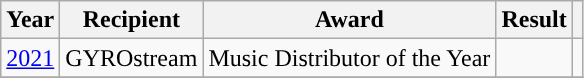<table class="wikitable sortable" ; style="text-align: center;">
<tr>
<th>Year</th>
<th>Recipient</th>
<th>Award</th>
<th>Result</th>
<th></th>
</tr>
<tr>
<td><a href='#'>2021</a></td>
<td scope="row">GYROstream</td>
<td scope="row">Music Distributor of the Year</td>
<td></td>
<td></td>
</tr>
<tr>
</tr>
</table>
